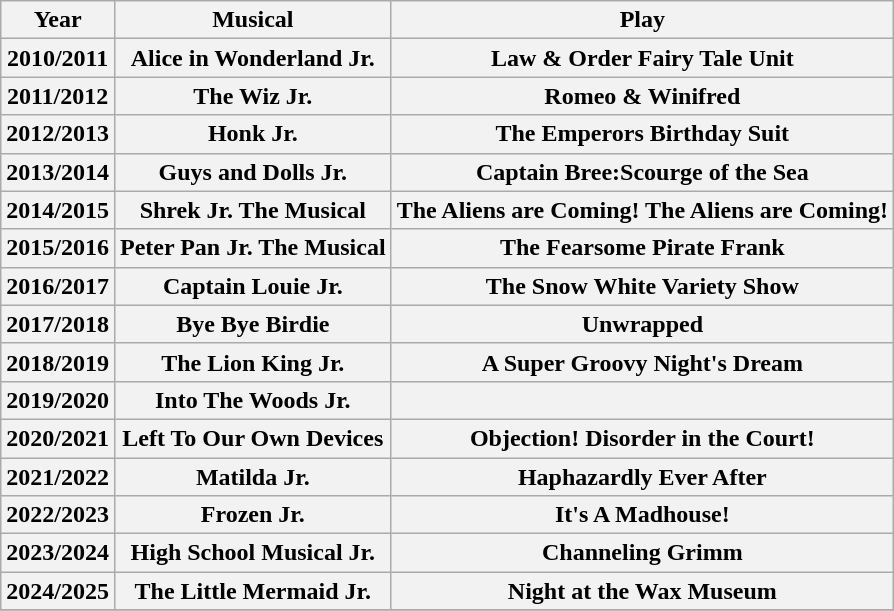<table class="wikitable">
<tr>
<th>Year</th>
<th>Musical</th>
<th>Play</th>
</tr>
<tr>
<th>2010/2011</th>
<th>Alice in Wonderland Jr.</th>
<th>Law & Order Fairy Tale Unit</th>
</tr>
<tr>
<th>2011/2012</th>
<th>The Wiz Jr.</th>
<th>Romeo & Winifred</th>
</tr>
<tr>
<th>2012/2013</th>
<th>Honk Jr.</th>
<th>The Emperors Birthday Suit</th>
</tr>
<tr>
<th>2013/2014</th>
<th>Guys and Dolls Jr.</th>
<th>Captain Bree:Scourge of the Sea</th>
</tr>
<tr>
<th>2014/2015</th>
<th>Shrek Jr. The Musical</th>
<th>The Aliens are Coming! The Aliens are Coming!</th>
</tr>
<tr>
<th>2015/2016</th>
<th>Peter Pan Jr. The Musical</th>
<th>The Fearsome Pirate Frank</th>
</tr>
<tr>
<th>2016/2017</th>
<th>Captain Louie Jr.</th>
<th>The Snow White Variety Show</th>
</tr>
<tr>
<th>2017/2018</th>
<th>Bye Bye Birdie</th>
<th>Unwrapped</th>
</tr>
<tr>
<th>2018/2019</th>
<th>The Lion King Jr.</th>
<th>A Super Groovy Night's Dream</th>
</tr>
<tr>
<th>2019/2020</th>
<th>Into The Woods Jr.</th>
<th></th>
</tr>
<tr>
<th>2020/2021</th>
<th>Left To Our Own Devices</th>
<th>Objection!  Disorder in the Court!</th>
</tr>
<tr>
<th>2021/2022</th>
<th>Matilda Jr.</th>
<th>Haphazardly Ever After</th>
</tr>
<tr>
<th>2022/2023</th>
<th>Frozen Jr.</th>
<th>It's A Madhouse!</th>
</tr>
<tr>
<th>2023/2024</th>
<th>High School Musical Jr.</th>
<th>Channeling Grimm</th>
</tr>
<tr>
<th>2024/2025</th>
<th>The Little Mermaid Jr.</th>
<th>Night at the Wax Museum</th>
</tr>
<tr>
</tr>
</table>
